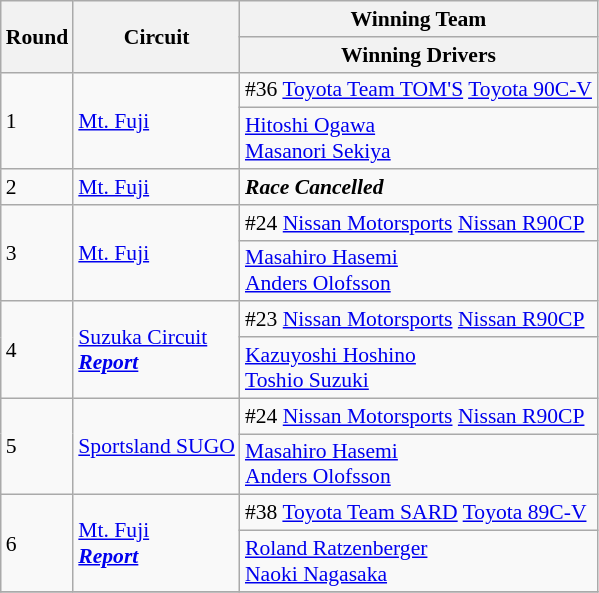<table class="wikitable" style="font-size: 90%;">
<tr>
<th rowspan=2>Round</th>
<th rowspan=2>Circuit</th>
<th>Winning Team</th>
</tr>
<tr>
<th>Winning Drivers</th>
</tr>
<tr>
<td rowspan=2>1</td>
<td rowspan=2><a href='#'>Mt. Fuji</a></td>
<td>#36 <a href='#'>Toyota Team TOM'S</a> <a href='#'>Toyota 90C-V</a></td>
</tr>
<tr>
<td> <a href='#'>Hitoshi Ogawa</a><br> <a href='#'>Masanori Sekiya</a></td>
</tr>
<tr>
<td>2</td>
<td><a href='#'>Mt. Fuji</a></td>
<td><strong><em>Race Cancelled</em></strong></td>
</tr>
<tr>
<td rowspan=2>3</td>
<td rowspan=2><a href='#'>Mt. Fuji</a></td>
<td>#24 <a href='#'>Nissan Motorsports</a> <a href='#'>Nissan R90CP</a></td>
</tr>
<tr>
<td> <a href='#'>Masahiro Hasemi</a><br> <a href='#'>Anders Olofsson</a></td>
</tr>
<tr>
<td rowspan=2>4</td>
<td rowspan=2><a href='#'>Suzuka Circuit</a><br><strong><em><a href='#'>Report</a></em></strong></td>
<td>#23 <a href='#'>Nissan Motorsports</a> <a href='#'>Nissan R90CP</a></td>
</tr>
<tr>
<td> <a href='#'>Kazuyoshi Hoshino</a><br> <a href='#'>Toshio Suzuki</a></td>
</tr>
<tr>
<td rowspan=2>5</td>
<td rowspan=2><a href='#'>Sportsland SUGO</a></td>
<td>#24 <a href='#'>Nissan Motorsports</a> <a href='#'>Nissan R90CP</a></td>
</tr>
<tr>
<td> <a href='#'>Masahiro Hasemi</a><br> <a href='#'>Anders Olofsson</a></td>
</tr>
<tr>
<td rowspan=2>6</td>
<td rowspan=2><a href='#'>Mt. Fuji</a><br><strong><em><a href='#'>Report</a></em></strong></td>
<td>#38 <a href='#'>Toyota Team SARD</a> <a href='#'>Toyota 89C-V</a></td>
</tr>
<tr>
<td> <a href='#'>Roland Ratzenberger</a><br> <a href='#'>Naoki Nagasaka</a></td>
</tr>
<tr>
</tr>
</table>
